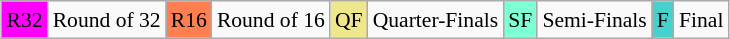<table class="wikitable" style="margin:0.5em auto; font-size:90%; line-height:1.25em;">
<tr>
<td bgcolor="#FF00FF" align=center>R32</td>
<td>Round of 32</td>
<td bgcolor="#FF7F50" align=center>R16</td>
<td>Round of 16</td>
<td bgcolor="#F0E68C" align=center>QF</td>
<td>Quarter-Finals</td>
<td bgcolor="#7FFFD4" align=center>SF</td>
<td>Semi-Finals</td>
<td bgcolor="#48D1CC" align=center>F</td>
<td>Final</td>
</tr>
</table>
